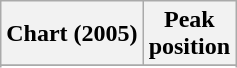<table class="wikitable sortable plainrowheaders">
<tr>
<th scope="col">Chart (2005)</th>
<th scope="col">Peak<br>position</th>
</tr>
<tr>
</tr>
<tr>
</tr>
<tr>
</tr>
<tr>
</tr>
<tr>
</tr>
<tr>
</tr>
<tr>
</tr>
</table>
